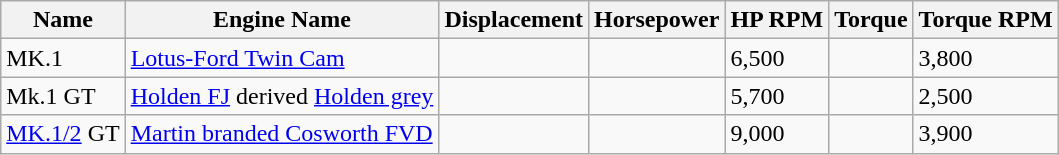<table class="wikitable">
<tr>
<th>Name</th>
<th>Engine Name</th>
<th>Displacement</th>
<th>Horsepower</th>
<th>HP RPM</th>
<th>Torque</th>
<th>Torque RPM</th>
</tr>
<tr>
<td>MK.1</td>
<td><a href='#'>Lotus-Ford Twin Cam</a></td>
<td></td>
<td></td>
<td>6,500</td>
<td></td>
<td>3,800</td>
</tr>
<tr>
<td>Mk.1 GT</td>
<td><a href='#'>Holden FJ</a> derived <a href='#'>Holden grey</a></td>
<td></td>
<td></td>
<td>5,700</td>
<td></td>
<td>2,500</td>
</tr>
<tr>
<td><a href='#'>MK.1/2</a> GT</td>
<td><a href='#'>Martin branded Cosworth FVD</a></td>
<td></td>
<td></td>
<td>9,000</td>
<td></td>
<td>3,900</td>
</tr>
</table>
